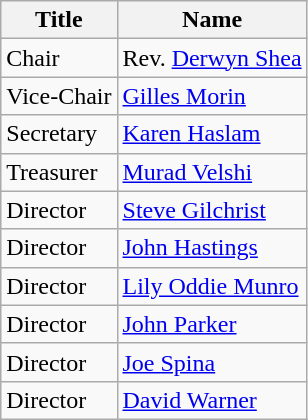<table class="wikitable">
<tr>
<th>Title</th>
<th>Name</th>
</tr>
<tr>
<td>Chair</td>
<td>Rev. <a href='#'>Derwyn Shea</a></td>
</tr>
<tr>
<td>Vice-Chair</td>
<td><a href='#'>Gilles Morin</a></td>
</tr>
<tr>
<td>Secretary</td>
<td><a href='#'>Karen Haslam</a></td>
</tr>
<tr>
<td>Treasurer</td>
<td><a href='#'>Murad Velshi</a></td>
</tr>
<tr>
<td>Director</td>
<td><a href='#'>Steve Gilchrist</a></td>
</tr>
<tr>
<td>Director</td>
<td><a href='#'>John Hastings</a></td>
</tr>
<tr>
<td>Director</td>
<td><a href='#'>Lily Oddie Munro</a></td>
</tr>
<tr>
<td>Director</td>
<td><a href='#'>John Parker</a></td>
</tr>
<tr>
<td>Director</td>
<td><a href='#'>Joe Spina</a></td>
</tr>
<tr>
<td>Director</td>
<td><a href='#'>David Warner</a></td>
</tr>
</table>
